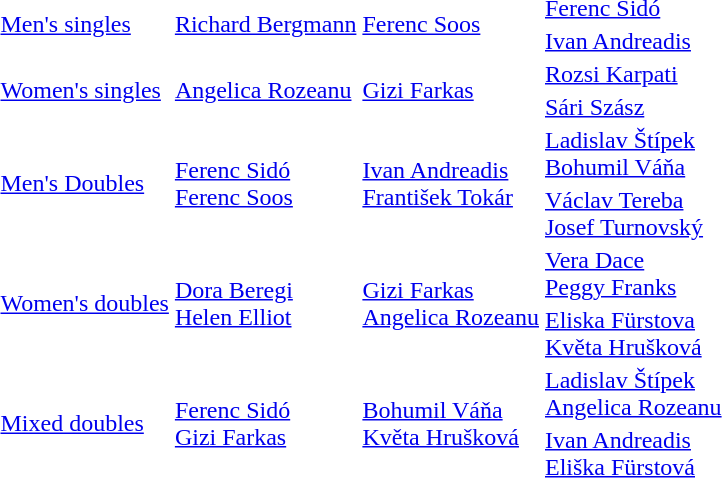<table>
<tr>
<td rowspan=2><a href='#'>Men's singles</a></td>
<td rowspan=2> <a href='#'>Richard Bergmann</a></td>
<td rowspan=2> <a href='#'>Ferenc Soos</a></td>
<td> <a href='#'>Ferenc Sidó</a></td>
</tr>
<tr>
<td> <a href='#'>Ivan Andreadis</a></td>
</tr>
<tr>
<td rowspan=2><a href='#'>Women's singles</a></td>
<td rowspan=2> <a href='#'>Angelica Rozeanu</a></td>
<td rowspan=2> <a href='#'>Gizi Farkas</a></td>
<td> <a href='#'>Rozsi Karpati</a></td>
</tr>
<tr>
<td> <a href='#'>Sári Szász</a></td>
</tr>
<tr>
<td rowspan=2><a href='#'>Men's Doubles</a></td>
<td rowspan=2> <a href='#'>Ferenc Sidó</a><br> <a href='#'>Ferenc Soos</a></td>
<td rowspan=2> <a href='#'>Ivan Andreadis</a><br> <a href='#'>František Tokár</a></td>
<td> <a href='#'>Ladislav Štípek</a><br> <a href='#'>Bohumil Váňa</a></td>
</tr>
<tr>
<td> <a href='#'>Václav Tereba</a><br> <a href='#'>Josef Turnovský</a></td>
</tr>
<tr>
<td rowspan=2><a href='#'>Women's doubles</a></td>
<td rowspan=2> <a href='#'>Dora Beregi</a><br> <a href='#'>Helen Elliot</a></td>
<td rowspan=2> <a href='#'>Gizi Farkas</a><br> <a href='#'>Angelica Rozeanu</a></td>
<td> <a href='#'>Vera Dace</a><br> <a href='#'>Peggy Franks</a></td>
</tr>
<tr>
<td> <a href='#'>Eliska Fürstova</a><br> <a href='#'>Květa Hrušková</a></td>
</tr>
<tr>
<td rowspan=2><a href='#'>Mixed doubles</a></td>
<td rowspan=2> <a href='#'>Ferenc Sidó</a><br> <a href='#'>Gizi Farkas</a></td>
<td rowspan=2> <a href='#'>Bohumil Váňa</a><br> <a href='#'>Květa Hrušková</a></td>
<td> <a href='#'>Ladislav Štípek</a><br> <a href='#'>Angelica Rozeanu</a></td>
</tr>
<tr>
<td> <a href='#'>Ivan Andreadis</a><br> <a href='#'>Eliška Fürstová</a></td>
</tr>
</table>
